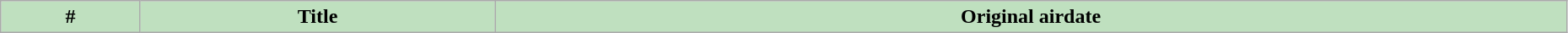<table class="wikitable plainrowheaders" style="width:98%;">
<tr>
<th style="background-color: #bfe0bf;">#</th>
<th style="background-color: #bfe0bf;">Title</th>
<th style="background-color: #bfe0bf;">Original airdate<br>






</th>
</tr>
</table>
